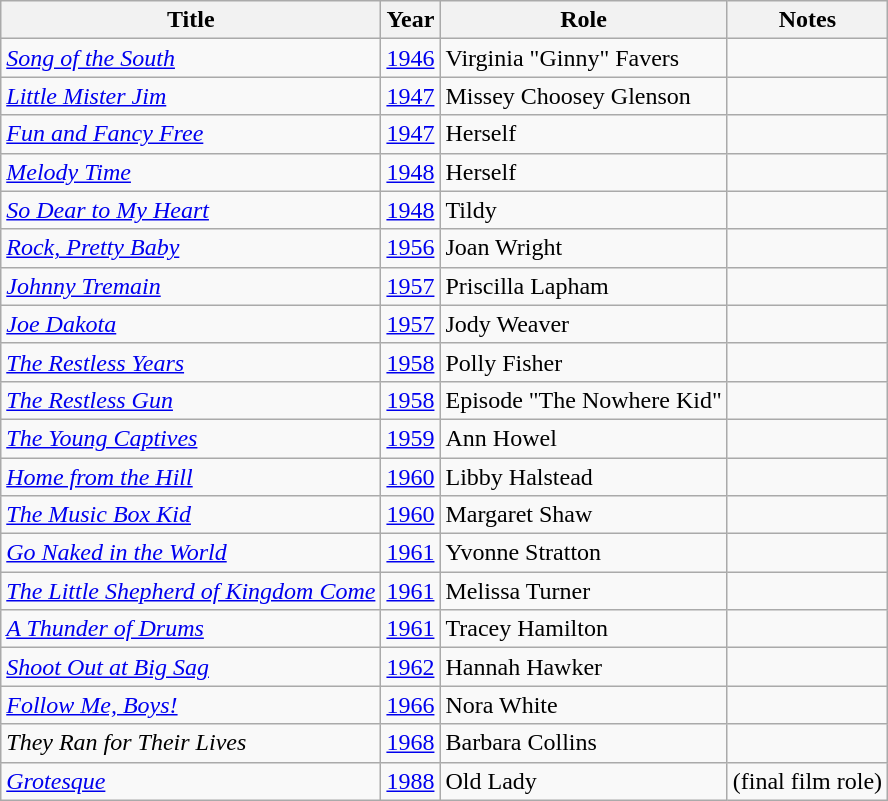<table class="wikitable sortable">
<tr>
<th>Title</th>
<th>Year</th>
<th>Role</th>
<th class="unsortable">Notes</th>
</tr>
<tr>
<td><em><a href='#'>Song of the South</a></em></td>
<td><a href='#'>1946</a></td>
<td>Virginia "Ginny" Favers</td>
<td></td>
</tr>
<tr>
<td><em><a href='#'>Little Mister Jim</a></em></td>
<td><a href='#'>1947</a></td>
<td>Missey Choosey Glenson</td>
<td></td>
</tr>
<tr>
<td><em><a href='#'>Fun and Fancy Free</a></em></td>
<td><a href='#'>1947</a></td>
<td>Herself</td>
<td></td>
</tr>
<tr>
<td><em><a href='#'>Melody Time</a></em></td>
<td><a href='#'>1948</a></td>
<td>Herself</td>
<td></td>
</tr>
<tr>
<td><em><a href='#'>So Dear to My Heart</a></em></td>
<td><a href='#'>1948</a></td>
<td>Tildy</td>
<td></td>
</tr>
<tr>
<td><em><a href='#'>Rock, Pretty Baby</a></em></td>
<td><a href='#'>1956</a></td>
<td>Joan Wright</td>
<td></td>
</tr>
<tr>
<td><em><a href='#'>Johnny Tremain</a></em></td>
<td><a href='#'>1957</a></td>
<td>Priscilla Lapham</td>
<td></td>
</tr>
<tr>
<td><em><a href='#'>Joe Dakota</a></em></td>
<td><a href='#'>1957</a></td>
<td>Jody Weaver</td>
<td></td>
</tr>
<tr>
<td><em><a href='#'>The Restless Years</a></em></td>
<td><a href='#'>1958</a></td>
<td>Polly Fisher</td>
<td></td>
</tr>
<tr>
<td><em><a href='#'>The Restless Gun</a></em></td>
<td><a href='#'>1958</a></td>
<td>Episode "The Nowhere Kid"</td>
<td></td>
</tr>
<tr>
<td><em><a href='#'>The Young Captives</a></em></td>
<td><a href='#'>1959</a></td>
<td>Ann Howel</td>
<td></td>
</tr>
<tr>
<td><em><a href='#'>Home from the Hill</a></em></td>
<td><a href='#'>1960</a></td>
<td>Libby Halstead</td>
<td></td>
</tr>
<tr>
<td><em><a href='#'>The Music Box Kid</a></em></td>
<td><a href='#'>1960</a></td>
<td>Margaret Shaw</td>
<td></td>
</tr>
<tr>
<td><em><a href='#'>Go Naked in the World</a></em></td>
<td><a href='#'>1961</a></td>
<td>Yvonne Stratton</td>
<td></td>
</tr>
<tr>
<td><em><a href='#'>The Little Shepherd of Kingdom Come</a></em></td>
<td><a href='#'>1961</a></td>
<td>Melissa Turner</td>
<td></td>
</tr>
<tr>
<td><em><a href='#'>A Thunder of Drums</a></em></td>
<td><a href='#'>1961</a></td>
<td>Tracey Hamilton</td>
<td></td>
</tr>
<tr>
<td><em><a href='#'>Shoot Out at Big Sag</a></em></td>
<td><a href='#'>1962</a></td>
<td>Hannah Hawker</td>
<td></td>
</tr>
<tr>
<td><em><a href='#'>Follow Me, Boys!</a></em></td>
<td><a href='#'>1966</a></td>
<td>Nora White</td>
<td></td>
</tr>
<tr>
<td><em>They Ran for Their Lives</em></td>
<td><a href='#'>1968</a></td>
<td>Barbara Collins</td>
<td></td>
</tr>
<tr>
<td><em><a href='#'>Grotesque</a></em></td>
<td><a href='#'>1988</a></td>
<td>Old Lady</td>
<td>(final film role)</td>
</tr>
</table>
